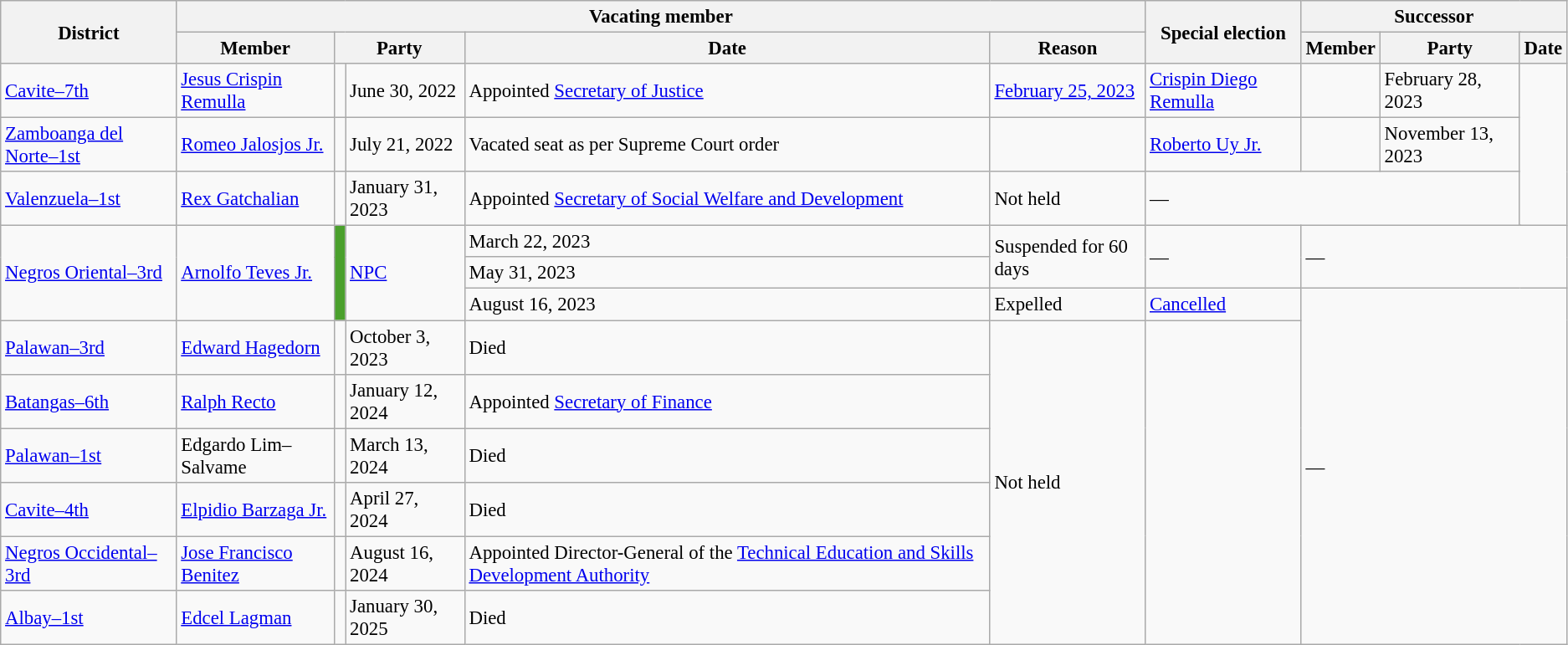<table class=wikitable style="font-size:95%;">
<tr>
<th rowspan="2">District</th>
<th colspan="5">Vacating member</th>
<th rowspan="2">Special election</th>
<th colspan="4">Successor</th>
</tr>
<tr>
<th>Member</th>
<th colspan="2">Party</th>
<th>Date</th>
<th>Reason</th>
<th>Member</th>
<th colspan="2">Party</th>
<th>Date</th>
</tr>
<tr>
<td><a href='#'>Cavite–7th</a></td>
<td><a href='#'>Jesus Crispin Remulla</a></td>
<td></td>
<td>June 30, 2022</td>
<td>Appointed <a href='#'>Secretary of Justice</a></td>
<td><a href='#'>February 25, 2023</a></td>
<td><a href='#'>Crispin Diego Remulla</a></td>
<td></td>
<td>February 28, 2023</td>
</tr>
<tr>
<td><a href='#'>Zamboanga del Norte–1st</a></td>
<td><a href='#'>Romeo Jalosjos Jr.</a></td>
<td></td>
<td>July 21, 2022</td>
<td>Vacated seat as per Supreme Court order</td>
<td></td>
<td><a href='#'>Roberto Uy Jr.</a></td>
<td></td>
<td>November 13, 2023</td>
</tr>
<tr>
<td><a href='#'>Valenzuela–1st</a></td>
<td><a href='#'>Rex Gatchalian</a></td>
<td></td>
<td>January 31, 2023</td>
<td>Appointed <a href='#'>Secretary of Social Welfare and Development</a></td>
<td>Not held</td>
<td colspan="4">—</td>
</tr>
<tr>
<td rowspan="3"><a href='#'>Negros Oriental–3rd</a></td>
<td rowspan="3"><a href='#'>Arnolfo Teves Jr.</a></td>
<td rowspan="3" style="width: 2px; background-color: #4AA02C;" data-sort-value="Nationalist People's Coalition"></td>
<td rowspan="3" style="text-align:left;"><a href='#'>NPC</a></td>
<td>March 22, 2023</td>
<td rowspan="2">Suspended for 60 days</td>
<td rowspan="2">—</td>
<td rowspan="2" colspan="4">—</td>
</tr>
<tr>
<td>May 31, 2023</td>
</tr>
<tr>
<td>August 16, 2023</td>
<td>Expelled</td>
<td><a href='#'>Cancelled</a></td>
<td rowspan="7" colspan="4">—</td>
</tr>
<tr>
<td><a href='#'>Palawan–3rd</a></td>
<td><a href='#'>Edward Hagedorn</a></td>
<td></td>
<td>October 3, 2023</td>
<td>Died</td>
<td rowspan="6">Not held</td>
</tr>
<tr>
<td><a href='#'>Batangas–6th</a></td>
<td><a href='#'>Ralph Recto</a></td>
<td></td>
<td>January 12, 2024</td>
<td>Appointed <a href='#'>Secretary of Finance</a></td>
</tr>
<tr>
<td><a href='#'>Palawan–1st</a></td>
<td>Edgardo Lim–Salvame</td>
<td></td>
<td>March 13, 2024</td>
<td>Died</td>
</tr>
<tr>
<td><a href='#'>Cavite–4th</a></td>
<td><a href='#'>Elpidio Barzaga Jr.</a></td>
<td></td>
<td>April 27, 2024</td>
<td>Died</td>
</tr>
<tr>
<td><a href='#'> Negros Occidental–3rd</a></td>
<td><a href='#'>Jose Francisco Benitez</a></td>
<td></td>
<td>August 16, 2024</td>
<td>Appointed Director-General of the <a href='#'>Technical Education and Skills Development Authority</a></td>
</tr>
<tr>
<td><a href='#'>Albay–1st</a></td>
<td><a href='#'>Edcel Lagman</a></td>
<td></td>
<td>January 30, 2025</td>
<td>Died</td>
</tr>
</table>
